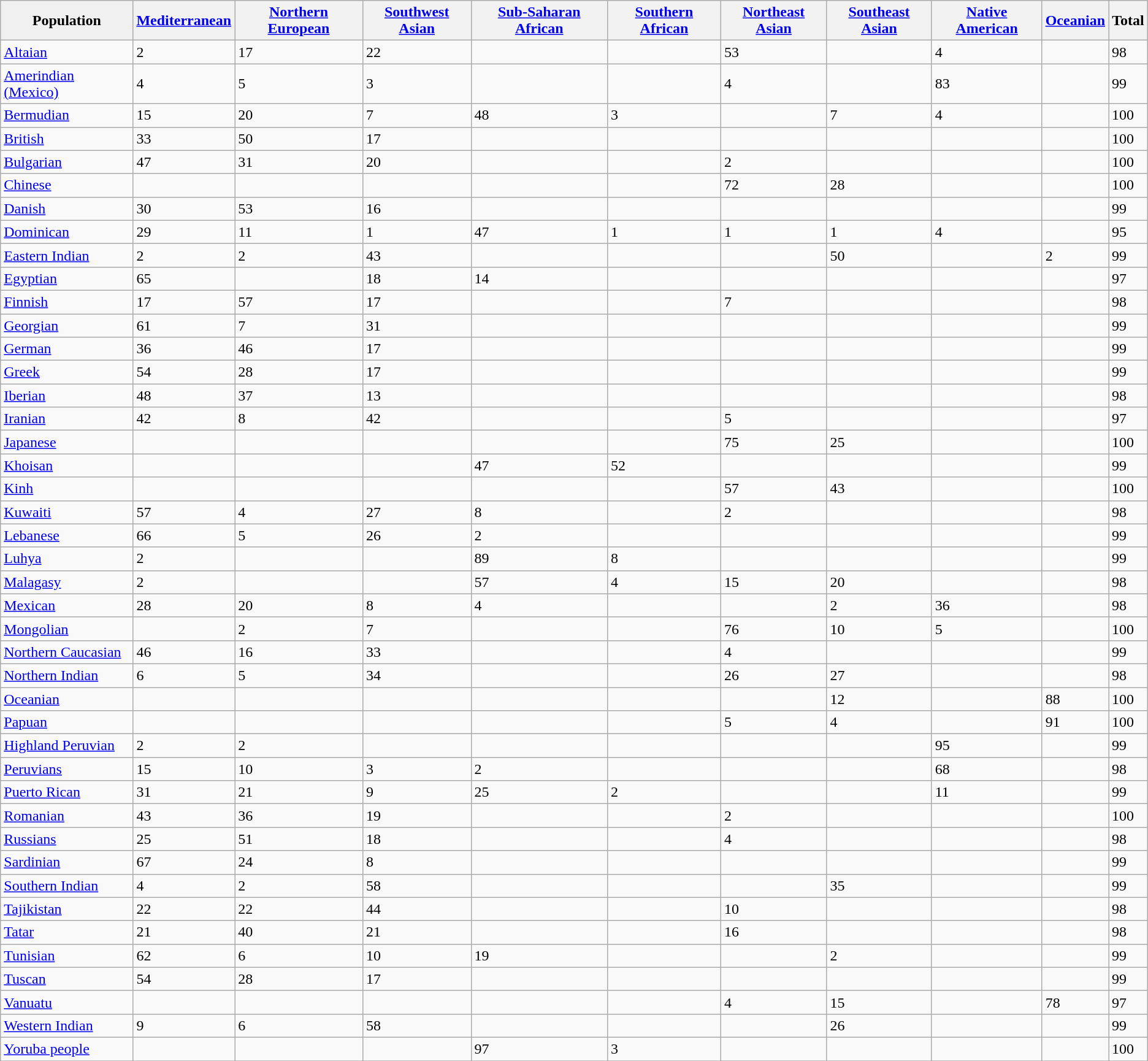<table class="wikitable sortable" border="1">
<tr>
<th style="background:#f0f0f0;" align="center">Population</th>
<th><a href='#'>Mediterranean</a></th>
<th><a href='#'>Northern European</a></th>
<th><a href='#'>Southwest Asian</a></th>
<th><a href='#'>Sub-Saharan African</a></th>
<th><a href='#'>Southern African</a></th>
<th><a href='#'>Northeast Asian</a></th>
<th><a href='#'>Southeast Asian</a></th>
<th><a href='#'>Native American</a></th>
<th><a href='#'>Oceanian</a></th>
<th>Total</th>
</tr>
<tr>
<td><a href='#'>Altaian</a></td>
<td>2</td>
<td>17</td>
<td>22</td>
<td></td>
<td></td>
<td>53</td>
<td></td>
<td>4</td>
<td></td>
<td>98</td>
</tr>
<tr>
<td><a href='#'>Amerindian (Mexico)</a></td>
<td>4</td>
<td>5</td>
<td>3</td>
<td></td>
<td></td>
<td>4</td>
<td></td>
<td>83</td>
<td></td>
<td>99</td>
</tr>
<tr>
<td><a href='#'>Bermudian</a></td>
<td>15</td>
<td>20</td>
<td>7</td>
<td>48</td>
<td>3</td>
<td></td>
<td>7</td>
<td>4</td>
<td></td>
<td>100</td>
</tr>
<tr>
<td><a href='#'>British</a></td>
<td>33</td>
<td>50</td>
<td>17</td>
<td></td>
<td></td>
<td></td>
<td></td>
<td></td>
<td></td>
<td>100</td>
</tr>
<tr>
<td><a href='#'>Bulgarian</a></td>
<td>47</td>
<td>31</td>
<td>20</td>
<td></td>
<td></td>
<td>2</td>
<td></td>
<td></td>
<td></td>
<td>100</td>
</tr>
<tr>
<td><a href='#'>Chinese</a></td>
<td></td>
<td></td>
<td></td>
<td></td>
<td></td>
<td>72</td>
<td>28</td>
<td></td>
<td></td>
<td>100</td>
</tr>
<tr>
<td><a href='#'>Danish</a></td>
<td>30</td>
<td>53</td>
<td>16</td>
<td></td>
<td></td>
<td></td>
<td></td>
<td></td>
<td></td>
<td>99</td>
</tr>
<tr>
<td><a href='#'>Dominican</a></td>
<td>29</td>
<td>11</td>
<td>1</td>
<td>47</td>
<td>1</td>
<td>1</td>
<td>1</td>
<td>4</td>
<td></td>
<td>95</td>
</tr>
<tr>
<td><a href='#'>Eastern Indian</a></td>
<td>2</td>
<td>2</td>
<td>43</td>
<td></td>
<td></td>
<td></td>
<td>50</td>
<td></td>
<td>2</td>
<td>99</td>
</tr>
<tr>
<td><a href='#'>Egyptian</a></td>
<td>65</td>
<td></td>
<td>18</td>
<td>14</td>
<td></td>
<td></td>
<td></td>
<td></td>
<td></td>
<td>97</td>
</tr>
<tr>
<td><a href='#'>Finnish</a></td>
<td>17</td>
<td>57</td>
<td>17</td>
<td></td>
<td></td>
<td>7</td>
<td></td>
<td></td>
<td></td>
<td>98</td>
</tr>
<tr>
<td><a href='#'>Georgian</a></td>
<td>61</td>
<td>7</td>
<td>31</td>
<td></td>
<td></td>
<td></td>
<td></td>
<td></td>
<td></td>
<td>99</td>
</tr>
<tr>
<td><a href='#'>German</a></td>
<td>36</td>
<td>46</td>
<td>17</td>
<td></td>
<td></td>
<td></td>
<td></td>
<td></td>
<td></td>
<td>99</td>
</tr>
<tr>
<td><a href='#'>Greek</a></td>
<td>54</td>
<td>28</td>
<td>17</td>
<td></td>
<td></td>
<td></td>
<td></td>
<td></td>
<td></td>
<td>99</td>
</tr>
<tr>
<td><a href='#'>Iberian</a></td>
<td>48</td>
<td>37</td>
<td>13</td>
<td></td>
<td></td>
<td></td>
<td></td>
<td></td>
<td></td>
<td>98</td>
</tr>
<tr>
<td><a href='#'>Iranian</a></td>
<td>42</td>
<td>8</td>
<td>42</td>
<td></td>
<td></td>
<td>5</td>
<td></td>
<td></td>
<td></td>
<td>97</td>
</tr>
<tr>
<td><a href='#'>Japanese</a></td>
<td></td>
<td></td>
<td></td>
<td></td>
<td></td>
<td>75</td>
<td>25</td>
<td></td>
<td></td>
<td>100</td>
</tr>
<tr>
<td><a href='#'>Khoisan</a></td>
<td></td>
<td></td>
<td></td>
<td>47</td>
<td>52</td>
<td></td>
<td></td>
<td></td>
<td></td>
<td>99</td>
</tr>
<tr>
<td><a href='#'>Kinh</a></td>
<td></td>
<td></td>
<td></td>
<td></td>
<td></td>
<td>57</td>
<td>43</td>
<td></td>
<td></td>
<td>100</td>
</tr>
<tr>
<td><a href='#'>Kuwaiti</a></td>
<td>57</td>
<td>4</td>
<td>27</td>
<td>8</td>
<td></td>
<td>2</td>
<td></td>
<td></td>
<td></td>
<td>98</td>
</tr>
<tr>
<td><a href='#'>Lebanese</a></td>
<td>66</td>
<td>5</td>
<td>26</td>
<td>2</td>
<td></td>
<td></td>
<td></td>
<td></td>
<td></td>
<td>99</td>
</tr>
<tr>
<td><a href='#'>Luhya</a></td>
<td>2</td>
<td></td>
<td></td>
<td>89</td>
<td>8</td>
<td></td>
<td></td>
<td></td>
<td></td>
<td>99</td>
</tr>
<tr>
<td><a href='#'>Malagasy</a></td>
<td>2</td>
<td></td>
<td></td>
<td>57</td>
<td>4</td>
<td>15</td>
<td>20</td>
<td></td>
<td></td>
<td>98</td>
</tr>
<tr>
<td><a href='#'>Mexican</a></td>
<td>28</td>
<td>20</td>
<td>8</td>
<td>4</td>
<td></td>
<td></td>
<td>2</td>
<td>36</td>
<td></td>
<td>98</td>
</tr>
<tr>
<td><a href='#'>Mongolian</a></td>
<td></td>
<td>2</td>
<td>7</td>
<td></td>
<td></td>
<td>76</td>
<td>10</td>
<td>5</td>
<td></td>
<td>100</td>
</tr>
<tr>
<td><a href='#'>Northern Caucasian</a></td>
<td>46</td>
<td>16</td>
<td>33</td>
<td></td>
<td></td>
<td>4</td>
<td></td>
<td></td>
<td></td>
<td>99</td>
</tr>
<tr>
<td><a href='#'>Northern Indian</a></td>
<td>6</td>
<td>5</td>
<td>34</td>
<td></td>
<td></td>
<td>26</td>
<td>27</td>
<td></td>
<td></td>
<td>98</td>
</tr>
<tr>
<td><a href='#'>Oceanian</a></td>
<td></td>
<td></td>
<td></td>
<td></td>
<td></td>
<td></td>
<td>12</td>
<td></td>
<td>88</td>
<td>100</td>
</tr>
<tr>
<td><a href='#'>Papuan</a></td>
<td></td>
<td></td>
<td></td>
<td></td>
<td></td>
<td>5</td>
<td>4</td>
<td></td>
<td>91</td>
<td>100</td>
</tr>
<tr>
<td><a href='#'>Highland Peruvian</a></td>
<td>2</td>
<td>2</td>
<td></td>
<td></td>
<td></td>
<td></td>
<td></td>
<td>95</td>
<td></td>
<td>99</td>
</tr>
<tr>
<td><a href='#'>Peruvians</a></td>
<td>15</td>
<td>10</td>
<td>3</td>
<td>2</td>
<td></td>
<td></td>
<td></td>
<td>68</td>
<td></td>
<td>98</td>
</tr>
<tr>
<td><a href='#'>Puerto Rican</a></td>
<td>31</td>
<td>21</td>
<td>9</td>
<td>25</td>
<td>2</td>
<td></td>
<td></td>
<td>11</td>
<td></td>
<td>99</td>
</tr>
<tr>
<td><a href='#'>Romanian</a></td>
<td>43</td>
<td>36</td>
<td>19</td>
<td></td>
<td></td>
<td>2</td>
<td></td>
<td></td>
<td></td>
<td>100</td>
</tr>
<tr>
<td><a href='#'>Russians</a></td>
<td>25</td>
<td>51</td>
<td>18</td>
<td></td>
<td></td>
<td>4</td>
<td></td>
<td></td>
<td></td>
<td>98</td>
</tr>
<tr>
<td><a href='#'>Sardinian</a></td>
<td>67</td>
<td>24</td>
<td>8</td>
<td></td>
<td></td>
<td></td>
<td></td>
<td></td>
<td></td>
<td>99</td>
</tr>
<tr>
<td><a href='#'>Southern Indian</a></td>
<td>4</td>
<td>2</td>
<td>58</td>
<td></td>
<td></td>
<td></td>
<td>35</td>
<td></td>
<td></td>
<td>99</td>
</tr>
<tr>
<td><a href='#'>Tajikistan</a></td>
<td>22</td>
<td>22</td>
<td>44</td>
<td></td>
<td></td>
<td>10</td>
<td></td>
<td></td>
<td></td>
<td>98</td>
</tr>
<tr>
<td><a href='#'>Tatar</a></td>
<td>21</td>
<td>40</td>
<td>21</td>
<td></td>
<td></td>
<td>16</td>
<td></td>
<td></td>
<td></td>
<td>98</td>
</tr>
<tr>
<td><a href='#'>Tunisian</a></td>
<td>62</td>
<td>6</td>
<td>10</td>
<td>19</td>
<td></td>
<td></td>
<td>2</td>
<td></td>
<td></td>
<td>99</td>
</tr>
<tr>
<td><a href='#'>Tuscan</a></td>
<td>54</td>
<td>28</td>
<td>17</td>
<td></td>
<td></td>
<td></td>
<td></td>
<td></td>
<td></td>
<td>99</td>
</tr>
<tr>
<td><a href='#'>Vanuatu</a></td>
<td></td>
<td></td>
<td></td>
<td></td>
<td></td>
<td>4</td>
<td>15</td>
<td></td>
<td>78</td>
<td>97</td>
</tr>
<tr>
<td><a href='#'>Western Indian</a></td>
<td>9</td>
<td>6</td>
<td>58</td>
<td></td>
<td></td>
<td></td>
<td>26</td>
<td></td>
<td></td>
<td>99</td>
</tr>
<tr>
<td><a href='#'>Yoruba people</a></td>
<td></td>
<td></td>
<td></td>
<td>97</td>
<td>3</td>
<td></td>
<td></td>
<td></td>
<td></td>
<td>100</td>
</tr>
<tr>
</tr>
</table>
